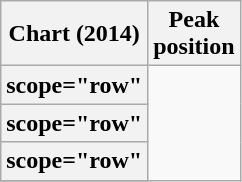<table class="wikitable sortable plainrowheaders">
<tr>
<th>Chart (2014)</th>
<th>Peak<br>position</th>
</tr>
<tr>
<th>scope="row" </th>
</tr>
<tr>
<th>scope="row" </th>
</tr>
<tr>
<th>scope="row" </th>
</tr>
<tr>
</tr>
</table>
